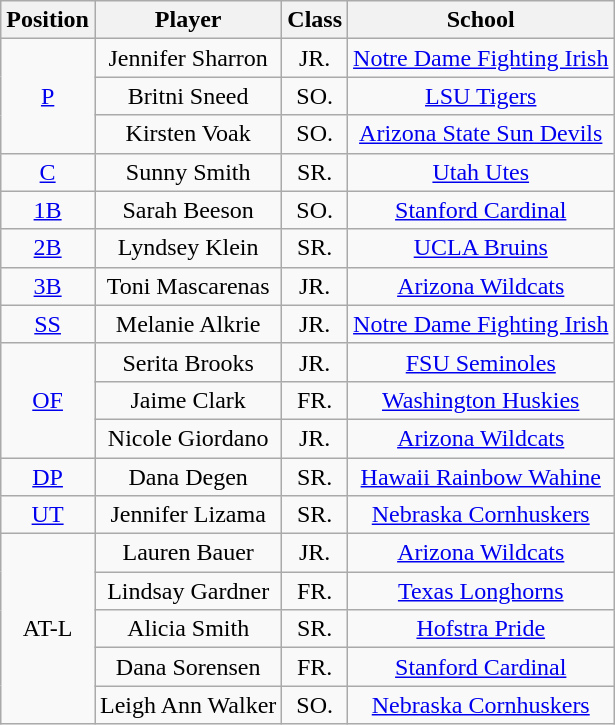<table class="wikitable">
<tr>
<th>Position</th>
<th>Player</th>
<th>Class</th>
<th>School</th>
</tr>
<tr align=center>
<td rowspan=3><a href='#'>P</a></td>
<td>Jennifer Sharron</td>
<td>JR.</td>
<td><a href='#'>Notre Dame Fighting Irish</a></td>
</tr>
<tr align=center>
<td>Britni Sneed</td>
<td>SO.</td>
<td><a href='#'>LSU Tigers</a></td>
</tr>
<tr align=center>
<td>Kirsten Voak</td>
<td>SO.</td>
<td><a href='#'>Arizona State Sun Devils</a></td>
</tr>
<tr align=center>
<td rowspan=1><a href='#'>C</a></td>
<td>Sunny Smith</td>
<td>SR.</td>
<td><a href='#'>Utah Utes</a></td>
</tr>
<tr align=center>
<td rowspan=1><a href='#'>1B</a></td>
<td>Sarah Beeson</td>
<td>SO.</td>
<td><a href='#'>Stanford Cardinal</a></td>
</tr>
<tr align=center>
<td rowspan=1><a href='#'>2B</a></td>
<td>Lyndsey Klein</td>
<td>SR.</td>
<td><a href='#'>UCLA Bruins</a></td>
</tr>
<tr align=center>
<td rowspan=1><a href='#'>3B</a></td>
<td>Toni Mascarenas</td>
<td>JR.</td>
<td><a href='#'>Arizona Wildcats</a></td>
</tr>
<tr align=center>
<td rowspan=1><a href='#'>SS</a></td>
<td>Melanie Alkrie</td>
<td>JR.</td>
<td><a href='#'>Notre Dame Fighting Irish</a></td>
</tr>
<tr align=center>
<td rowspan=3><a href='#'>OF</a></td>
<td>Serita Brooks</td>
<td>JR.</td>
<td><a href='#'>FSU Seminoles</a></td>
</tr>
<tr align=center>
<td>Jaime Clark</td>
<td>FR.</td>
<td><a href='#'>Washington Huskies</a></td>
</tr>
<tr align=center>
<td>Nicole Giordano</td>
<td>JR.</td>
<td><a href='#'>Arizona Wildcats</a></td>
</tr>
<tr align=center>
<td rowspan=1><a href='#'>DP</a></td>
<td>Dana Degen</td>
<td>SR.</td>
<td><a href='#'>Hawaii Rainbow Wahine</a></td>
</tr>
<tr align=center>
<td rowspan=1><a href='#'>UT</a></td>
<td>Jennifer Lizama</td>
<td>SR.</td>
<td><a href='#'>Nebraska Cornhuskers</a></td>
</tr>
<tr align=center>
<td rowspan=5>AT-L</td>
<td>Lauren Bauer</td>
<td>JR.</td>
<td><a href='#'>Arizona Wildcats</a></td>
</tr>
<tr align=center>
<td>Lindsay Gardner</td>
<td>FR.</td>
<td><a href='#'>Texas Longhorns</a></td>
</tr>
<tr align=center>
<td>Alicia Smith</td>
<td>SR.</td>
<td><a href='#'>Hofstra Pride</a></td>
</tr>
<tr align=center>
<td>Dana Sorensen</td>
<td>FR.</td>
<td><a href='#'>Stanford Cardinal</a></td>
</tr>
<tr align=center>
<td>Leigh Ann Walker</td>
<td>SO.</td>
<td><a href='#'>Nebraska Cornhuskers</a></td>
</tr>
</table>
